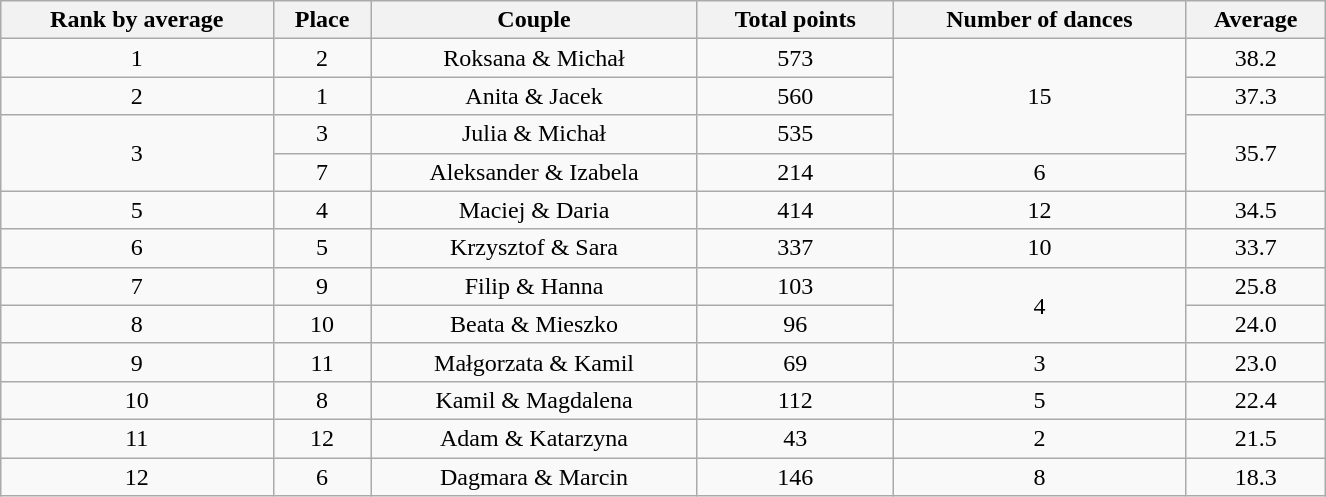<table class="wikitable sortable"  style="margin:auto; text-align:center; white-space:nowrap; width:70%;">
<tr>
<th>Rank by average</th>
<th>Place</th>
<th>Couple</th>
<th>Total points</th>
<th>Number of dances</th>
<th>Average </th>
</tr>
<tr>
<td>1</td>
<td>2</td>
<td>Roksana & Michał</td>
<td>573</td>
<td rowspan=3>15</td>
<td>38.2</td>
</tr>
<tr>
<td>2</td>
<td>1</td>
<td>Anita & Jacek</td>
<td>560</td>
<td>37.3</td>
</tr>
<tr>
<td rowspan=2>3</td>
<td>3</td>
<td>Julia & Michał</td>
<td>535</td>
<td rowspan=2>35.7</td>
</tr>
<tr>
<td>7</td>
<td>Aleksander & Izabela</td>
<td>214</td>
<td>6</td>
</tr>
<tr>
<td>5</td>
<td>4</td>
<td>Maciej & Daria</td>
<td>414</td>
<td>12</td>
<td>34.5</td>
</tr>
<tr>
<td>6</td>
<td>5</td>
<td>Krzysztof & Sara</td>
<td>337</td>
<td>10</td>
<td>33.7</td>
</tr>
<tr>
<td>7</td>
<td>9</td>
<td>Filip & Hanna</td>
<td>103</td>
<td rowspan=2>4</td>
<td>25.8</td>
</tr>
<tr>
<td>8</td>
<td>10</td>
<td>Beata & Mieszko</td>
<td>96</td>
<td>24.0</td>
</tr>
<tr>
<td>9</td>
<td>11</td>
<td>Małgorzata & Kamil</td>
<td>69</td>
<td>3</td>
<td>23.0</td>
</tr>
<tr>
<td>10</td>
<td>8</td>
<td>Kamil & Magdalena</td>
<td>112</td>
<td>5</td>
<td>22.4</td>
</tr>
<tr>
<td>11</td>
<td>12</td>
<td>Adam & Katarzyna</td>
<td>43</td>
<td>2</td>
<td>21.5</td>
</tr>
<tr>
<td>12</td>
<td>6</td>
<td>Dagmara & Marcin</td>
<td>146</td>
<td>8</td>
<td>18.3</td>
</tr>
</table>
